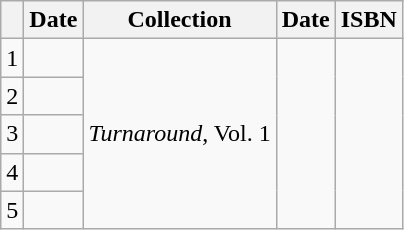<table class="wikitable">
<tr>
<th></th>
<th>Date</th>
<th>Collection</th>
<th>Date</th>
<th>ISBN</th>
</tr>
<tr>
<td>1</td>
<td></td>
<td rowspan="5"><em>Turnaround</em>, Vol. 1</td>
<td rowspan="5"></td>
<td rowspan="5"></td>
</tr>
<tr>
<td>2</td>
<td></td>
</tr>
<tr>
<td>3</td>
<td></td>
</tr>
<tr>
<td>4</td>
<td></td>
</tr>
<tr>
<td>5</td>
<td></td>
</tr>
</table>
